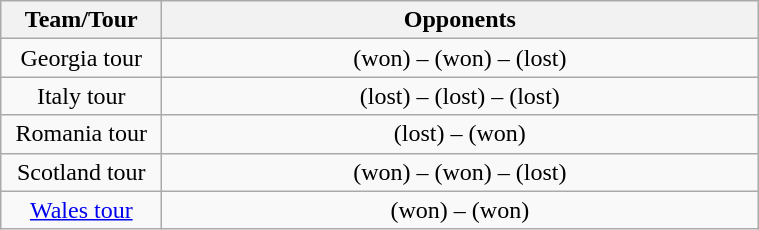<table class="wikitable" style="text-align:center">
<tr>
<th width="100">Team/Tour</th>
<th width="390">Opponents</th>
</tr>
<tr>
<td>Georgia tour</td>
<td> (won) –  (won) –  (lost)</td>
</tr>
<tr>
<td>Italy tour</td>
<td> (lost) –  (lost) –  (lost)</td>
</tr>
<tr>
<td>Romania tour</td>
<td> (lost) –  (won)</td>
</tr>
<tr>
<td>Scotland tour</td>
<td> (won) –  (won) –  (lost)</td>
</tr>
<tr>
<td><a href='#'>Wales tour</a></td>
<td> (won) –  (won)</td>
</tr>
</table>
